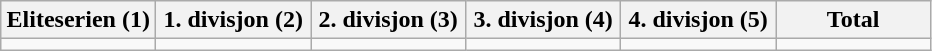<table class="wikitable">
<tr>
<th width="16.6%">Eliteserien (1)</th>
<th width="16.6%">1. divisjon (2)</th>
<th width="16.6%">2. divisjon (3)</th>
<th width="16.6%">3. divisjon (4)</th>
<th width="16.6%">4. divisjon (5)</th>
<th width="16.6%">Total</th>
</tr>
<tr>
<td></td>
<td></td>
<td></td>
<td></td>
<td></td>
<td></td>
</tr>
</table>
